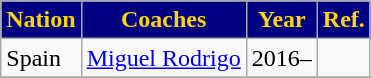<table class="wikitable" ">
<tr style="color:gold;">
<th style="background:#000080;">Nation</th>
<th style="background:#000080;">Coaches</th>
<th style="background:#000080;">Year</th>
<th style="background:#000080;">Ref.</th>
</tr>
<tr>
<td> Spain</td>
<td><a href='#'>Miguel Rodrigo</a></td>
<td>2016–</td>
<td></td>
</tr>
<tr>
</tr>
</table>
